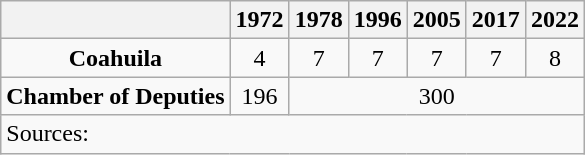<table class="wikitable" style="text-align: center">
<tr>
<th></th>
<th>1972</th>
<th>1978</th>
<th>1996</th>
<th>2005</th>
<th>2017</th>
<th>2022</th>
</tr>
<tr>
<td><strong>Coahuila</strong></td>
<td>4</td>
<td>7</td>
<td>7</td>
<td>7</td>
<td>7</td>
<td>8</td>
</tr>
<tr>
<td><strong>Chamber of Deputies</strong></td>
<td>196</td>
<td colspan=5>300</td>
</tr>
<tr>
<td colspan=7 style="text-align: left">Sources: </td>
</tr>
</table>
